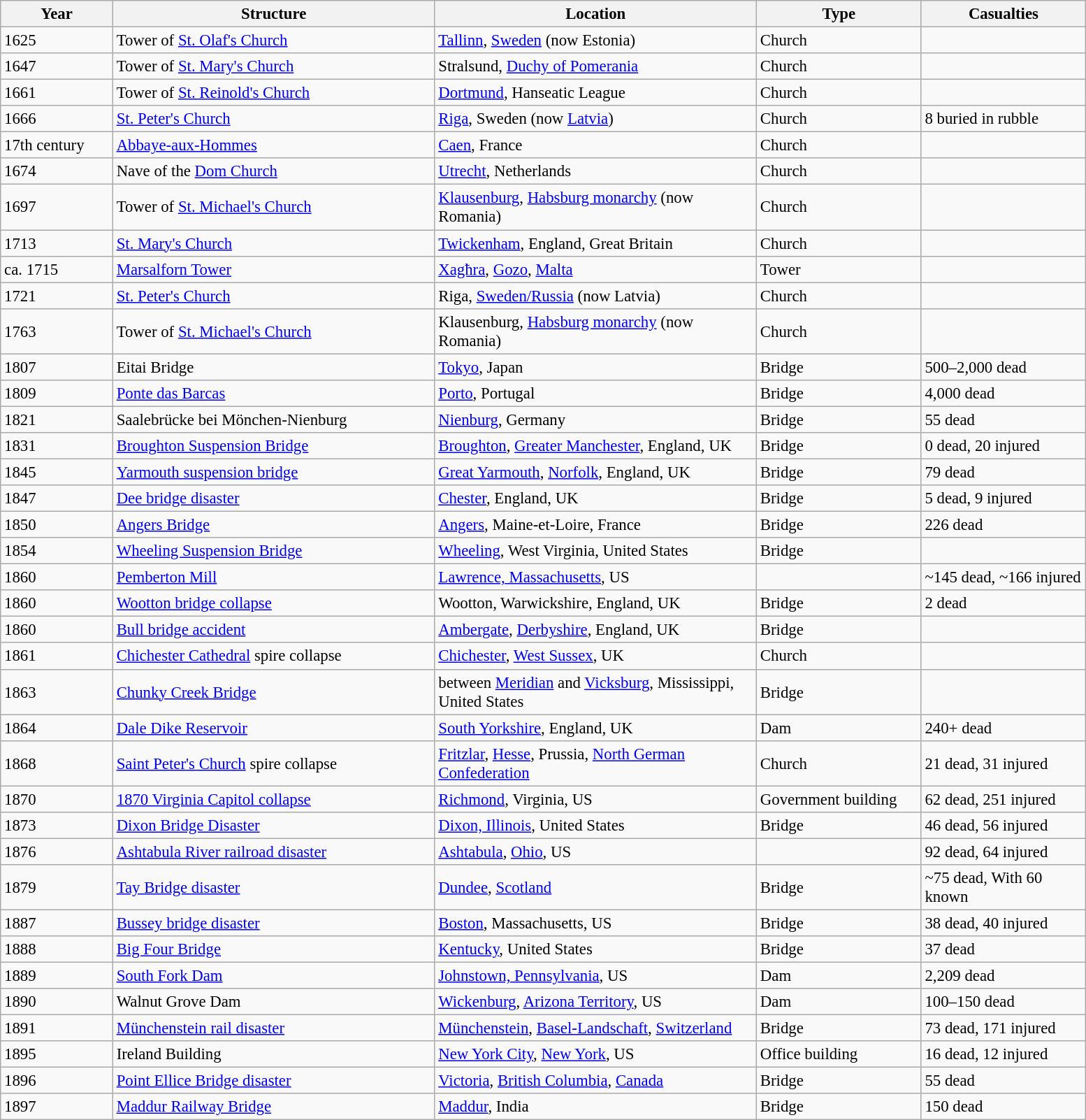<table class="wikitable sortable" style="font-size:95%;">
<tr>
<th width=100>Year</th>
<th width=300>Structure</th>
<th width=300>Location</th>
<th width=150>Type</th>
<th width=150 data-sort-type="number">Casualties</th>
</tr>
<tr>
<td>1625</td>
<td>Tower of <a href='#'>St. Olaf's Church</a></td>
<td><a href='#'>Tallinn</a>, <a href='#'>Sweden</a> (now Estonia)</td>
<td>Church</td>
<td></td>
</tr>
<tr>
<td>1647</td>
<td>Tower of <a href='#'>St. Mary's Church</a></td>
<td>Stralsund, <a href='#'>Duchy of Pomerania</a></td>
<td>Church</td>
<td></td>
</tr>
<tr>
<td>1661</td>
<td>Tower of <a href='#'>St. Reinold's Church</a></td>
<td><a href='#'>Dortmund</a>, Hanseatic League</td>
<td>Church</td>
<td></td>
</tr>
<tr>
<td>1666</td>
<td><a href='#'>St. Peter's Church</a></td>
<td><a href='#'>Riga</a>, Sweden (now <a href='#'>Latvia</a>)</td>
<td>Church</td>
<td>8 buried in rubble</td>
</tr>
<tr>
<td>17th century</td>
<td><a href='#'>Abbaye-aux-Hommes</a></td>
<td><a href='#'>Caen</a>, France</td>
<td>Church</td>
<td></td>
</tr>
<tr>
<td>1674</td>
<td>Nave of the <a href='#'>Dom Church</a></td>
<td><a href='#'>Utrecht</a>, Netherlands</td>
<td>Church</td>
<td></td>
</tr>
<tr>
<td>1697</td>
<td>Tower of <a href='#'>St. Michael's Church</a></td>
<td><a href='#'>Klausenburg</a>, <a href='#'>Habsburg monarchy</a> (now Romania)</td>
<td>Church</td>
<td></td>
</tr>
<tr>
<td>1713</td>
<td><a href='#'>St. Mary's Church</a></td>
<td><a href='#'>Twickenham</a>, England, Great Britain</td>
<td>Church</td>
<td></td>
</tr>
<tr>
<td>ca. 1715</td>
<td><a href='#'>Marsalforn Tower</a></td>
<td><a href='#'>Xagħra</a>, <a href='#'>Gozo</a>, <a href='#'>Malta</a></td>
<td>Tower</td>
<td></td>
</tr>
<tr>
<td>1721</td>
<td><a href='#'>St. Peter's Church</a></td>
<td>Riga, <a href='#'>Sweden/Russia</a> (now Latvia)</td>
<td>Church</td>
<td></td>
</tr>
<tr>
<td>1763</td>
<td>Tower of <a href='#'>St. Michael's Church</a></td>
<td>Klausenburg, <a href='#'>Habsburg monarchy</a> (now Romania)</td>
<td>Church</td>
<td></td>
</tr>
<tr>
<td>1807</td>
<td>Eitai Bridge</td>
<td><a href='#'>Tokyo</a>, Japan</td>
<td>Bridge</td>
<td>500–2,000 dead</td>
</tr>
<tr>
<td>1809</td>
<td><a href='#'>Ponte das Barcas</a></td>
<td><a href='#'>Porto</a>, Portugal</td>
<td>Bridge</td>
<td>4,000 dead</td>
</tr>
<tr>
<td>1821</td>
<td>Saalebrücke bei Mönchen-Nienburg</td>
<td><a href='#'>Nienburg</a>, Germany</td>
<td>Bridge</td>
<td>55 dead</td>
</tr>
<tr>
<td>1831</td>
<td><a href='#'>Broughton Suspension Bridge</a></td>
<td><a href='#'>Broughton</a>, <a href='#'>Greater Manchester</a>, England, UK</td>
<td>Bridge</td>
<td>0 dead, 20 injured</td>
</tr>
<tr>
<td>1845</td>
<td><a href='#'>Yarmouth suspension bridge</a></td>
<td><a href='#'>Great Yarmouth</a>, <a href='#'>Norfolk</a>, England, UK</td>
<td>Bridge</td>
<td>79 dead</td>
</tr>
<tr>
<td>1847</td>
<td><a href='#'>Dee bridge disaster</a></td>
<td><a href='#'>Chester</a>, England, UK</td>
<td>Bridge</td>
<td>5 dead, 9 injured</td>
</tr>
<tr>
<td>1850</td>
<td><a href='#'>Angers Bridge</a></td>
<td><a href='#'>Angers</a>, Maine-et-Loire, France</td>
<td>Bridge</td>
<td>226 dead</td>
</tr>
<tr>
<td>1854</td>
<td><a href='#'>Wheeling Suspension Bridge</a></td>
<td><a href='#'>Wheeling</a>, West Virginia, United States</td>
<td>Bridge</td>
<td></td>
</tr>
<tr>
<td>1860</td>
<td><a href='#'>Pemberton Mill</a></td>
<td><a href='#'>Lawrence, Massachusetts</a>, US</td>
<td></td>
<td data-sort-value="145">~145 dead, ~166 injured</td>
</tr>
<tr>
<td>1860</td>
<td><a href='#'>Wootton bridge collapse</a></td>
<td>Wootton, Warwickshire, England, UK</td>
<td>Bridge</td>
<td>2 dead</td>
</tr>
<tr>
<td>1860</td>
<td><a href='#'>Bull bridge accident</a></td>
<td><a href='#'>Ambergate</a>, <a href='#'>Derbyshire</a>, England, UK</td>
<td>Bridge</td>
<td></td>
</tr>
<tr>
<td>1861</td>
<td><a href='#'>Chichester Cathedral</a> spire collapse</td>
<td><a href='#'>Chichester</a>, <a href='#'>West Sussex</a>, UK</td>
<td>Church</td>
<td></td>
</tr>
<tr>
<td>1863</td>
<td><a href='#'>Chunky Creek Bridge</a></td>
<td>between <a href='#'>Meridian</a> and <a href='#'>Vicksburg</a>, Mississippi, United States</td>
<td>Bridge</td>
</tr>
<tr>
<td>1864</td>
<td><a href='#'>Dale Dike Reservoir</a></td>
<td><a href='#'>South Yorkshire</a>, England, UK</td>
<td>Dam</td>
<td>240+ dead</td>
</tr>
<tr>
<td>1868</td>
<td><a href='#'>Saint Peter's Church</a> spire collapse</td>
<td><a href='#'>Fritzlar</a>, <a href='#'>Hesse</a>, Prussia, <a href='#'>North German Confederation</a></td>
<td>Church</td>
<td>21 dead, 31 injured</td>
</tr>
<tr>
<td>1870</td>
<td><a href='#'>1870 Virginia Capitol collapse</a></td>
<td><a href='#'>Richmond</a>, Virginia, US</td>
<td>Government building</td>
<td>62 dead, 251 injured</td>
</tr>
<tr>
<td>1873</td>
<td><a href='#'>Dixon Bridge Disaster</a></td>
<td><a href='#'>Dixon, Illinois</a>, United States</td>
<td>Bridge</td>
<td>46 dead, 56 injured</td>
</tr>
<tr>
<td>1876</td>
<td><a href='#'>Ashtabula River railroad disaster</a></td>
<td><a href='#'>Ashtabula</a>, <a href='#'>Ohio</a>, US</td>
<td></td>
<td>92 dead, 64 injured</td>
</tr>
<tr>
<td>1879</td>
<td><a href='#'>Tay Bridge disaster</a></td>
<td><a href='#'>Dundee</a>, <a href='#'>Scotland</a></td>
<td>Bridge</td>
<td data-sort-value="75">~75 dead, With 60 known</td>
</tr>
<tr>
<td>1887</td>
<td><a href='#'>Bussey bridge disaster</a></td>
<td><a href='#'>Boston</a>, Massachusetts, US</td>
<td>Bridge</td>
<td>38 dead, 40 injured</td>
</tr>
<tr>
<td>1888</td>
<td><a href='#'>Big Four Bridge</a></td>
<td><a href='#'>Kentucky</a>, United States</td>
<td>Bridge</td>
<td>37 dead</td>
</tr>
<tr>
<td>1889</td>
<td><a href='#'>South Fork Dam</a></td>
<td><a href='#'>Johnstown, Pennsylvania</a>, US</td>
<td>Dam</td>
<td>2,209 dead</td>
</tr>
<tr>
<td>1890</td>
<td>Walnut Grove Dam</td>
<td><a href='#'>Wickenburg</a>, <a href='#'>Arizona Territory</a>, US</td>
<td>Dam</td>
<td>100–150 dead</td>
</tr>
<tr>
<td>1891</td>
<td><a href='#'>Münchenstein rail disaster</a></td>
<td><a href='#'>Münchenstein</a>, <a href='#'>Basel-Landschaft</a>, <a href='#'>Switzerland</a></td>
<td>Bridge</td>
<td>73 dead, 171 injured</td>
</tr>
<tr>
<td>1895</td>
<td>Ireland Building</td>
<td><a href='#'>New York City</a>, <a href='#'>New York</a>, US</td>
<td>Office building</td>
<td>16 dead, 12 injured</td>
</tr>
<tr>
<td>1896</td>
<td><a href='#'>Point Ellice Bridge disaster</a></td>
<td><a href='#'>Victoria</a>, <a href='#'>British Columbia</a>, <a href='#'>Canada</a></td>
<td>Bridge</td>
<td>55 dead</td>
</tr>
<tr>
<td>1897</td>
<td><a href='#'>Maddur Railway Bridge</a></td>
<td><a href='#'>Maddur</a>, India</td>
<td>Bridge</td>
<td>150 dead</td>
</tr>
</table>
